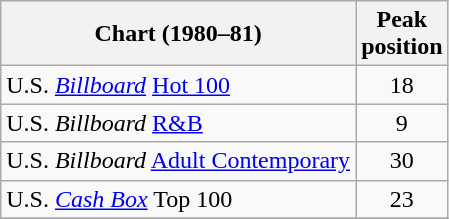<table class="wikitable sortable">
<tr>
<th align="left">Chart (1980–81)</th>
<th align="left">Peak<br>position</th>
</tr>
<tr>
<td>U.S. <em><a href='#'>Billboard</a></em> <a href='#'>Hot 100</a></td>
<td style="text-align:center;">18</td>
</tr>
<tr>
<td>U.S. <em>Billboard</em> <a href='#'>R&B</a></td>
<td style="text-align:center;">9</td>
</tr>
<tr>
<td>U.S. <em>Billboard</em> <a href='#'>Adult Contemporary</a></td>
<td style="text-align:center;">30</td>
</tr>
<tr>
<td>U.S. <em><a href='#'>Cash Box</a></em> Top 100</td>
<td style="text-align:center;">23</td>
</tr>
<tr>
</tr>
</table>
